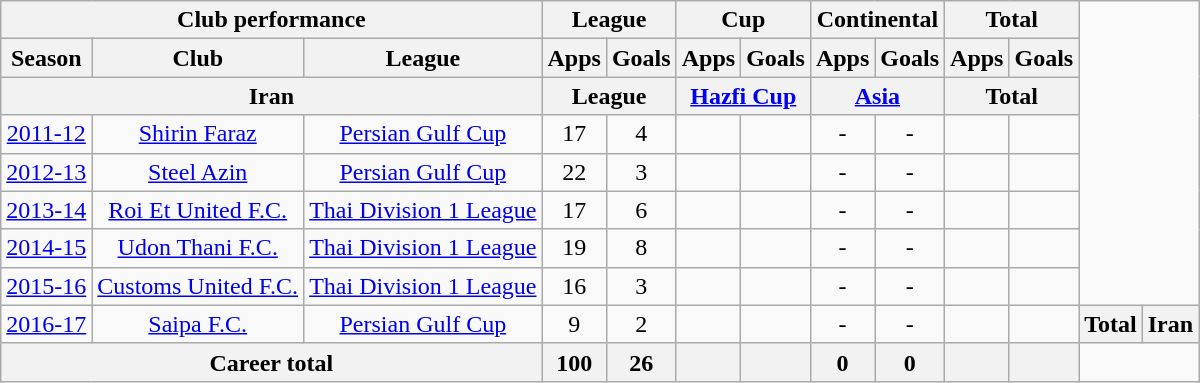<table class="wikitable" style="text-align:center">
<tr>
<th colspan=3>Club performance</th>
<th colspan=2>League</th>
<th colspan=2>Cup</th>
<th colspan=2>Continental</th>
<th colspan=2>Total</th>
</tr>
<tr>
<th>Season</th>
<th>Club</th>
<th>League</th>
<th>Apps</th>
<th>Goals</th>
<th>Apps</th>
<th>Goals</th>
<th>Apps</th>
<th>Goals</th>
<th>Apps</th>
<th>Goals</th>
</tr>
<tr>
<th colspan=3>Iran</th>
<th colspan=2>League</th>
<th colspan=2><a href='#'>Hazfi Cup</a></th>
<th colspan=2><a href='#'>Asia</a></th>
<th colspan=2>Total</th>
</tr>
<tr>
<td><a href='#'>2011-12</a></td>
<td><a href='#'>Shirin Faraz</a></td>
<td><a href='#'>Persian Gulf Cup</a></td>
<td>17</td>
<td>4</td>
<td></td>
<td></td>
<td>-</td>
<td>-</td>
<td></td>
<td></td>
</tr>
<tr>
<td><a href='#'>2012-13</a></td>
<td><a href='#'>Steel Azin</a></td>
<td><a href='#'>Persian Gulf Cup</a></td>
<td>22</td>
<td>3</td>
<td></td>
<td></td>
<td>-</td>
<td>-</td>
<td></td>
<td></td>
</tr>
<tr>
<td><a href='#'>2013-14</a></td>
<td><a href='#'>Roi Et United F.C.</a></td>
<td><a href='#'>Thai Division 1 League</a></td>
<td>17</td>
<td>6</td>
<td></td>
<td></td>
<td>-</td>
<td>-</td>
<td></td>
<td></td>
</tr>
<tr>
<td><a href='#'>2014-15</a></td>
<td><a href='#'>Udon Thani F.C.</a></td>
<td><a href='#'>Thai Division 1 League</a></td>
<td>19</td>
<td>8</td>
<td></td>
<td></td>
<td>-</td>
<td>-</td>
<td></td>
<td></td>
</tr>
<tr>
<td><a href='#'>2015-16</a></td>
<td><a href='#'>Customs United F.C.</a></td>
<td><a href='#'>Thai Division 1 League</a></td>
<td>16</td>
<td>3</td>
<td></td>
<td></td>
<td>-</td>
<td>-</td>
<td></td>
<td></td>
</tr>
<tr>
<td><a href='#'>2016-17</a></td>
<td><a href='#'>Saipa F.C.</a></td>
<td><a href='#'>Persian Gulf Cup</a></td>
<td>9</td>
<td>2</td>
<td></td>
<td></td>
<td>-</td>
<td>-</td>
<td></td>
<td></td>
<th>Total</th>
<th colspan=2>Iran</th>
</tr>
<tr>
<th colspan=3>Career total</th>
<th>100</th>
<th>26</th>
<th></th>
<th></th>
<th>0</th>
<th>0</th>
<th></th>
<th></th>
</tr>
</table>
